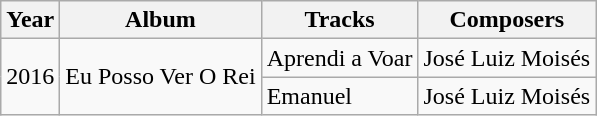<table class="wikitable">
<tr>
<th>Year</th>
<th>Album</th>
<th>Tracks</th>
<th>Composers</th>
</tr>
<tr>
<td rowspan="2">2016</td>
<td rowspan="2">Eu Posso Ver O Rei</td>
<td>Aprendi a Voar</td>
<td>José Luiz Moisés</td>
</tr>
<tr>
<td>Emanuel</td>
<td>José Luiz Moisés</td>
</tr>
</table>
